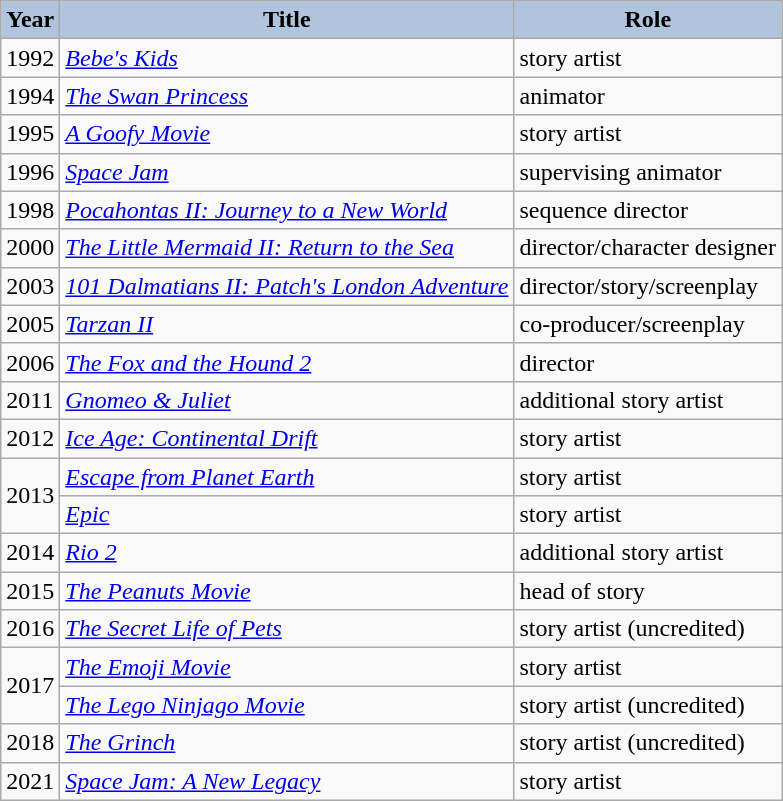<table class="wikitable">
<tr>
<th style="background:#B0C4DE;">Year</th>
<th style="background:#B0C4DE;">Title</th>
<th style="background:#B0C4DE;">Role</th>
</tr>
<tr>
<td>1992</td>
<td><em><a href='#'>Bebe's Kids</a></em></td>
<td>story artist</td>
</tr>
<tr>
<td>1994</td>
<td><em><a href='#'>The Swan Princess</a></em></td>
<td>animator</td>
</tr>
<tr>
<td>1995</td>
<td><em><a href='#'>A Goofy Movie</a></em></td>
<td>story artist</td>
</tr>
<tr>
<td>1996</td>
<td><em><a href='#'>Space Jam</a></em></td>
<td>supervising animator</td>
</tr>
<tr>
<td>1998</td>
<td><em><a href='#'>Pocahontas II: Journey to a New World</a></em></td>
<td>sequence director</td>
</tr>
<tr>
<td>2000</td>
<td><em><a href='#'>The Little Mermaid II: Return to the Sea</a></em></td>
<td>director/character designer</td>
</tr>
<tr>
<td>2003</td>
<td><em><a href='#'>101 Dalmatians II: Patch's London Adventure</a></em></td>
<td>director/story/screenplay</td>
</tr>
<tr>
<td>2005</td>
<td><em><a href='#'>Tarzan II</a></em></td>
<td>co-producer/screenplay</td>
</tr>
<tr>
<td>2006</td>
<td><em><a href='#'>The Fox and the Hound 2</a></em></td>
<td>director</td>
</tr>
<tr>
<td>2011</td>
<td><em><a href='#'>Gnomeo & Juliet</a></em></td>
<td>additional story artist</td>
</tr>
<tr>
<td>2012</td>
<td><em><a href='#'>Ice Age: Continental Drift</a></em></td>
<td>story artist</td>
</tr>
<tr>
<td rowspan=2>2013</td>
<td><em><a href='#'>Escape from Planet Earth</a></em></td>
<td>story artist</td>
</tr>
<tr>
<td><em><a href='#'>Epic</a></em></td>
<td>story artist</td>
</tr>
<tr>
<td>2014</td>
<td><em><a href='#'>Rio 2</a></em></td>
<td>additional story artist</td>
</tr>
<tr>
<td>2015</td>
<td><em><a href='#'>The Peanuts Movie</a></em></td>
<td>head of story</td>
</tr>
<tr>
<td>2016</td>
<td><em><a href='#'>The Secret Life of Pets</a></em></td>
<td>story artist (uncredited)</td>
</tr>
<tr>
<td rowspan=2>2017</td>
<td><em><a href='#'>The Emoji Movie</a></em></td>
<td>story artist</td>
</tr>
<tr>
<td><em><a href='#'>The Lego Ninjago Movie</a></em></td>
<td>story artist (uncredited)</td>
</tr>
<tr>
<td>2018</td>
<td><em><a href='#'>The Grinch</a></em></td>
<td>story artist (uncredited)</td>
</tr>
<tr>
<td>2021</td>
<td><em><a href='#'>Space Jam: A New Legacy</a></em></td>
<td>story artist</td>
</tr>
</table>
